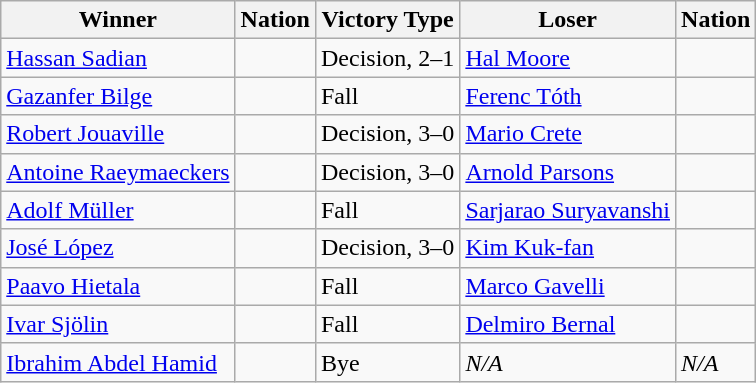<table class="wikitable sortable" style="text-align:left;">
<tr>
<th>Winner</th>
<th>Nation</th>
<th>Victory Type</th>
<th>Loser</th>
<th>Nation</th>
</tr>
<tr>
<td><a href='#'>Hassan Sadian</a></td>
<td></td>
<td>Decision, 2–1</td>
<td><a href='#'>Hal Moore</a></td>
<td></td>
</tr>
<tr>
<td><a href='#'>Gazanfer Bilge</a></td>
<td></td>
<td>Fall</td>
<td><a href='#'>Ferenc Tóth</a></td>
<td></td>
</tr>
<tr>
<td><a href='#'>Robert Jouaville</a></td>
<td></td>
<td>Decision, 3–0</td>
<td><a href='#'>Mario Crete</a></td>
<td></td>
</tr>
<tr>
<td><a href='#'>Antoine Raeymaeckers</a></td>
<td></td>
<td>Decision, 3–0</td>
<td><a href='#'>Arnold Parsons</a></td>
<td></td>
</tr>
<tr>
<td><a href='#'>Adolf Müller</a></td>
<td></td>
<td>Fall</td>
<td><a href='#'>Sarjarao Suryavanshi</a></td>
<td></td>
</tr>
<tr>
<td><a href='#'>José López</a></td>
<td></td>
<td>Decision, 3–0</td>
<td><a href='#'>Kim Kuk-fan</a></td>
<td></td>
</tr>
<tr>
<td><a href='#'>Paavo Hietala</a></td>
<td></td>
<td>Fall</td>
<td><a href='#'>Marco Gavelli</a></td>
<td></td>
</tr>
<tr>
<td><a href='#'>Ivar Sjölin</a></td>
<td></td>
<td>Fall</td>
<td><a href='#'>Delmiro Bernal</a></td>
<td></td>
</tr>
<tr>
<td><a href='#'>Ibrahim Abdel Hamid</a></td>
<td></td>
<td>Bye</td>
<td><em>N/A</em></td>
<td><em>N/A</em></td>
</tr>
</table>
